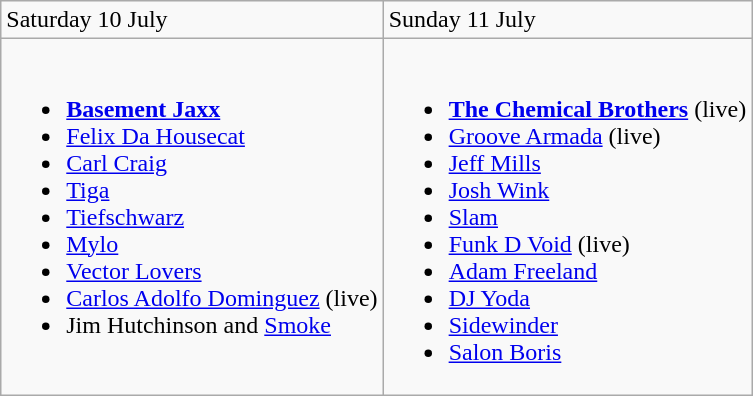<table class="wikitable">
<tr>
<td>Saturday 10 July</td>
<td>Sunday 11 July</td>
</tr>
<tr valign="top">
<td><br><ul><li><strong><a href='#'>Basement Jaxx</a></strong></li><li><a href='#'>Felix Da Housecat</a></li><li><a href='#'>Carl Craig</a></li><li><a href='#'>Tiga</a></li><li><a href='#'>Tiefschwarz</a></li><li><a href='#'>Mylo</a></li><li><a href='#'>Vector Lovers</a></li><li><a href='#'>Carlos Adolfo Dominguez</a> (live)</li><li>Jim Hutchinson and <a href='#'>Smoke</a></li></ul></td>
<td><br><ul><li><strong><a href='#'>The Chemical Brothers</a></strong> (live)</li><li><a href='#'>Groove Armada</a> (live)</li><li><a href='#'>Jeff Mills</a></li><li><a href='#'>Josh Wink</a></li><li><a href='#'>Slam</a></li><li><a href='#'>Funk D Void</a> (live)</li><li><a href='#'>Adam Freeland</a></li><li><a href='#'>DJ Yoda</a></li><li><a href='#'>Sidewinder</a></li><li><a href='#'>Salon Boris</a></li></ul></td>
</tr>
</table>
